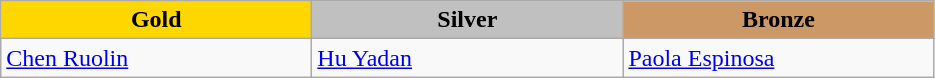<table class="wikitable" style="text-align:left">
<tr align="center">
<td width=200 bgcolor=gold><strong>Gold</strong></td>
<td width=200 bgcolor=silver><strong>Silver</strong></td>
<td width=200 bgcolor=CC9966><strong>Bronze</strong></td>
</tr>
<tr>
<td><a href='#'>Chen Ruolin</a><br> <em></em></td>
<td><a href='#'>Hu Yadan</a><br> <em></em></td>
<td><a href='#'>Paola Espinosa</a><br> <em></em></td>
</tr>
</table>
